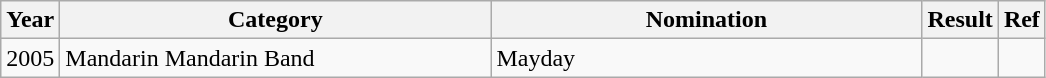<table class="wikitable">
<tr>
<th>Year</th>
<th width="280">Category</th>
<th width="280">Nomination</th>
<th>Result</th>
<th>Ref</th>
</tr>
<tr>
<td rowspan="2">2005</td>
<td>Mandarin Mandarin Band</td>
<td>Mayday</td>
<td></td>
<td rowspan="2" align="center"></td>
</tr>
</table>
